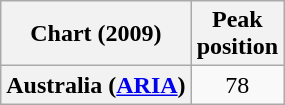<table class="wikitable plainrowheaders" style="text-align:center">
<tr>
<th scope="col">Chart (2009)</th>
<th scope="col">Peak<br>position</th>
</tr>
<tr>
<th scope="row">Australia (<a href='#'>ARIA</a>)</th>
<td>78</td>
</tr>
</table>
